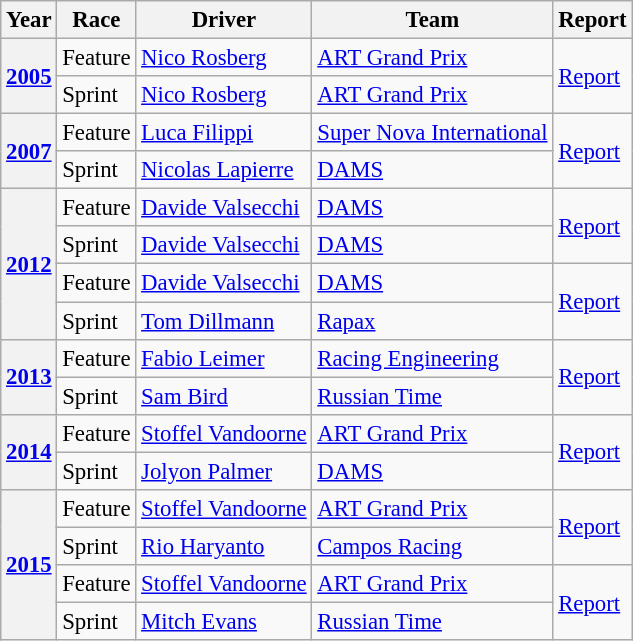<table class="wikitable" style="font-size: 95%;">
<tr>
<th>Year</th>
<th>Race</th>
<th>Driver</th>
<th>Team</th>
<th>Report</th>
</tr>
<tr>
<th rowspan=2><a href='#'>2005</a></th>
<td>Feature</td>
<td> <a href='#'>Nico Rosberg</a></td>
<td><a href='#'>ART Grand Prix</a></td>
<td rowspan=2><a href='#'>Report</a></td>
</tr>
<tr>
<td>Sprint</td>
<td> <a href='#'>Nico Rosberg</a></td>
<td><a href='#'>ART Grand Prix</a></td>
</tr>
<tr>
<th rowspan=2><a href='#'>2007</a></th>
<td>Feature</td>
<td> <a href='#'>Luca Filippi</a></td>
<td><a href='#'>Super Nova International</a></td>
<td rowspan=2><a href='#'>Report</a></td>
</tr>
<tr>
<td>Sprint</td>
<td> <a href='#'>Nicolas Lapierre</a></td>
<td><a href='#'>DAMS</a></td>
</tr>
<tr>
<th rowspan=4><a href='#'>2012</a></th>
<td>Feature</td>
<td> <a href='#'>Davide Valsecchi</a></td>
<td><a href='#'>DAMS</a></td>
<td rowspan=2><a href='#'>Report</a></td>
</tr>
<tr>
<td>Sprint</td>
<td> <a href='#'>Davide Valsecchi</a></td>
<td><a href='#'>DAMS</a></td>
</tr>
<tr>
<td>Feature</td>
<td> <a href='#'>Davide Valsecchi</a></td>
<td><a href='#'>DAMS</a></td>
<td rowspan=2><a href='#'>Report</a></td>
</tr>
<tr>
<td>Sprint</td>
<td> <a href='#'>Tom Dillmann</a></td>
<td><a href='#'>Rapax</a></td>
</tr>
<tr>
<th rowspan=2><a href='#'>2013</a></th>
<td>Feature</td>
<td> <a href='#'>Fabio Leimer</a></td>
<td><a href='#'>Racing Engineering</a></td>
<td rowspan=2><a href='#'>Report</a></td>
</tr>
<tr>
<td>Sprint</td>
<td> <a href='#'>Sam Bird</a></td>
<td><a href='#'>Russian Time</a></td>
</tr>
<tr>
<th rowspan=2><a href='#'>2014</a></th>
<td>Feature</td>
<td> <a href='#'>Stoffel Vandoorne</a></td>
<td><a href='#'>ART Grand Prix</a></td>
<td rowspan=2><a href='#'>Report</a></td>
</tr>
<tr>
<td>Sprint</td>
<td> <a href='#'>Jolyon Palmer</a></td>
<td><a href='#'>DAMS</a></td>
</tr>
<tr>
<th rowspan=4><a href='#'>2015</a></th>
<td>Feature</td>
<td> <a href='#'>Stoffel Vandoorne</a></td>
<td><a href='#'>ART Grand Prix</a></td>
<td rowspan=2><a href='#'>Report</a></td>
</tr>
<tr>
<td>Sprint</td>
<td> <a href='#'>Rio Haryanto</a></td>
<td><a href='#'>Campos Racing</a></td>
</tr>
<tr>
<td>Feature</td>
<td> <a href='#'>Stoffel Vandoorne</a></td>
<td><a href='#'>ART Grand Prix</a></td>
<td rowspan=2><a href='#'>Report</a></td>
</tr>
<tr>
<td>Sprint</td>
<td> <a href='#'>Mitch Evans</a></td>
<td><a href='#'>Russian Time</a></td>
</tr>
</table>
